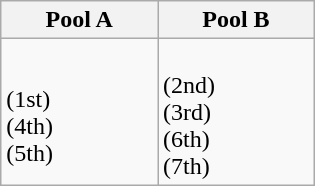<table class="wikitable">
<tr>
<th width=25%>Pool A</th>
<th width=25%>Pool B</th>
</tr>
<tr>
<td><br> (1st)<br>
 (4th)<br>
 (5th)<br></td>
<td><br> (2nd)<br>
 (3rd)<br>
 (6th)<br>
 (7th)</td>
</tr>
</table>
